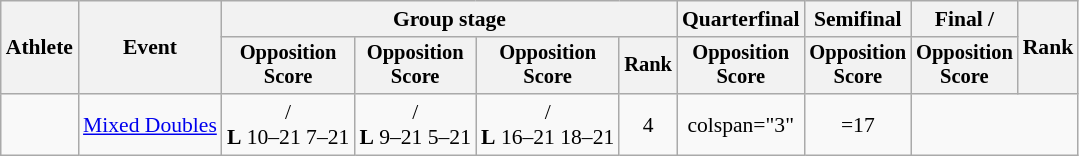<table class="wikitable" style="font-size:90%">
<tr>
<th rowspan=2>Athlete</th>
<th rowspan=2>Event</th>
<th colspan=4>Group stage</th>
<th>Quarterfinal</th>
<th>Semifinal</th>
<th>Final / </th>
<th rowspan=2>Rank</th>
</tr>
<tr style="font-size:95%">
<th>Opposition<br>Score</th>
<th>Opposition<br>Score</th>
<th>Opposition<br>Score</th>
<th>Rank</th>
<th>Opposition<br>Score</th>
<th>Opposition<br>Score</th>
<th>Opposition<br>Score</th>
</tr>
<tr align=center>
<td align=left><br></td>
<td align=left><a href='#'>Mixed Doubles</a></td>
<td>/<br><strong>L</strong> 10–21 7–21</td>
<td>/<br><strong>L</strong> 9–21 5–21</td>
<td>/<br><strong>L</strong> 16–21 18–21</td>
<td>4</td>
<td>colspan="3" </td>
<td>=17</td>
</tr>
</table>
